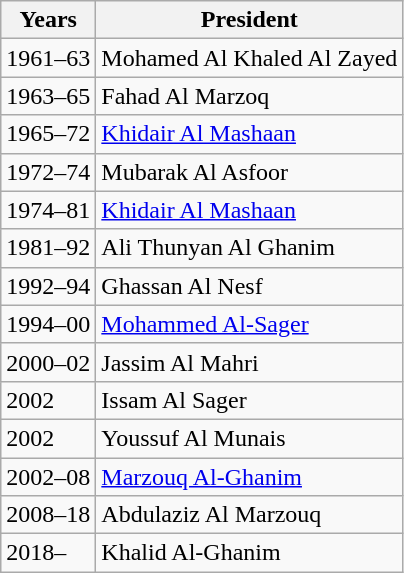<table class="wikitable">
<tr>
<th>Years</th>
<th>President</th>
</tr>
<tr>
<td>1961–63</td>
<td>Mohamed Al Khaled Al Zayed</td>
</tr>
<tr>
<td>1963–65</td>
<td>Fahad Al Marzoq</td>
</tr>
<tr>
<td>1965–72</td>
<td><a href='#'>Khidair Al Mashaan</a></td>
</tr>
<tr>
<td>1972–74</td>
<td>Mubarak Al Asfoor</td>
</tr>
<tr>
<td>1974–81</td>
<td><a href='#'>Khidair Al Mashaan</a></td>
</tr>
<tr>
<td>1981–92</td>
<td>Ali Thunyan Al Ghanim</td>
</tr>
<tr>
<td>1992–94</td>
<td>Ghassan Al Nesf</td>
</tr>
<tr>
<td>1994–00</td>
<td><a href='#'>Mohammed Al-Sager</a></td>
</tr>
<tr>
<td>2000–02</td>
<td>Jassim Al Mahri</td>
</tr>
<tr>
<td>2002</td>
<td>Issam Al Sager</td>
</tr>
<tr>
<td>2002</td>
<td>Youssuf Al Munais</td>
</tr>
<tr>
<td>2002–08</td>
<td><a href='#'>Marzouq Al-Ghanim</a></td>
</tr>
<tr>
<td>2008–18</td>
<td>Abdulaziz Al Marzouq</td>
</tr>
<tr>
<td>2018–</td>
<td>Khalid Al-Ghanim</td>
</tr>
</table>
